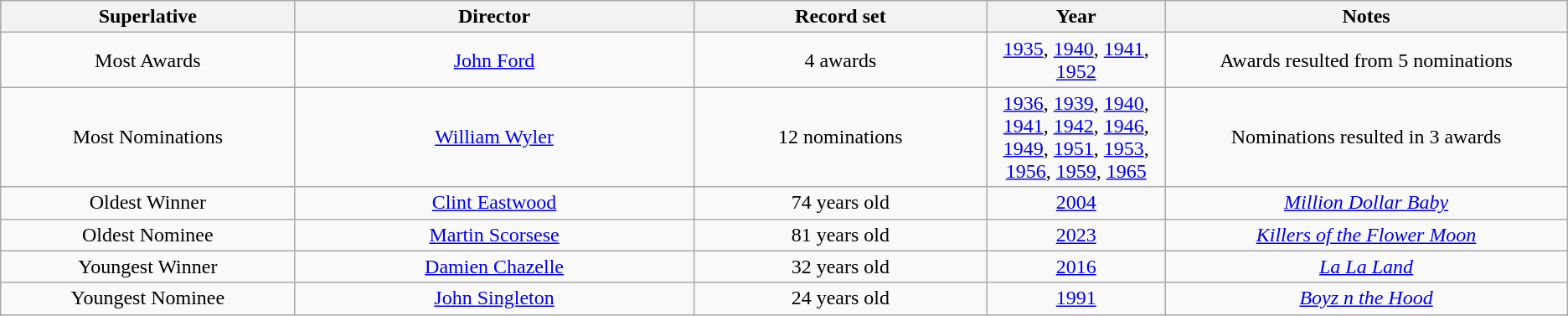<table class="wikitable" style="text-align: center">
<tr>
<th width="250">Superlative</th>
<th width="350">Director</th>
<th width="250">Record set</th>
<th width="150">Year</th>
<th width="350">Notes</th>
</tr>
<tr>
<td>Most Awards</td>
<td><a href='#'>John Ford</a></td>
<td>4 awards</td>
<td><a href='#'>1935</a>, <a href='#'>1940</a>, <a href='#'>1941</a>, <a href='#'>1952</a></td>
<td>Awards resulted from 5 nominations</td>
</tr>
<tr>
<td>Most Nominations</td>
<td><a href='#'>William Wyler</a></td>
<td>12 nominations</td>
<td><a href='#'>1936</a>, <a href='#'>1939</a>, <a href='#'>1940</a>, <a href='#'>1941</a>, <a href='#'>1942</a>, <a href='#'>1946</a>, <a href='#'>1949</a>, <a href='#'>1951</a>, <a href='#'>1953</a>, <a href='#'>1956</a>, <a href='#'>1959</a>, <a href='#'>1965</a></td>
<td>Nominations resulted in 3 awards</td>
</tr>
<tr>
<td>Oldest Winner</td>
<td><a href='#'>Clint Eastwood</a></td>
<td>74 years old</td>
<td><a href='#'>2004</a></td>
<td><em><a href='#'>Million Dollar Baby</a></em></td>
</tr>
<tr>
<td>Oldest Nominee</td>
<td><a href='#'>Martin Scorsese</a></td>
<td>81 years old</td>
<td><a href='#'>2023</a></td>
<td><em><a href='#'>Killers of the Flower Moon</a></em></td>
</tr>
<tr>
<td>Youngest Winner</td>
<td><a href='#'>Damien Chazelle</a></td>
<td>32 years old</td>
<td><a href='#'>2016</a></td>
<td><em><a href='#'>La La Land</a></em></td>
</tr>
<tr>
<td>Youngest Nominee</td>
<td><a href='#'>John Singleton</a></td>
<td>24 years old</td>
<td><a href='#'>1991</a></td>
<td><em><a href='#'>Boyz n the Hood</a></em></td>
</tr>
</table>
